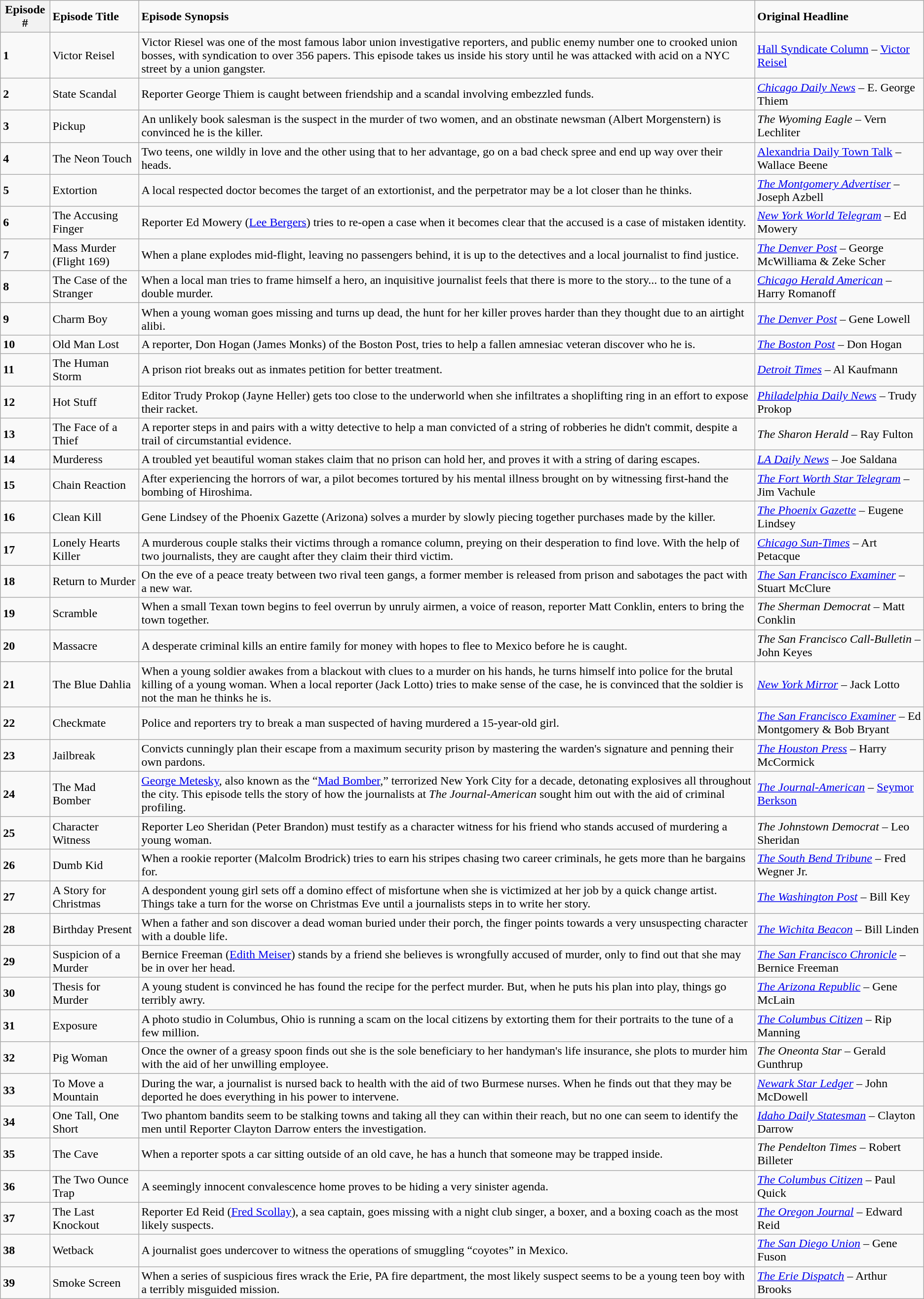<table class="wikitable">
<tr>
<th><strong>Episode #</strong></th>
<td><strong>Episode Title</strong></td>
<td><strong>Episode Synopsis</strong></td>
<td><strong>Original Headline</strong></td>
</tr>
<tr>
<td><strong>1</strong></td>
<td>Victor Reisel</td>
<td>Victor Riesel was one of the most famous labor union investigative reporters, and public enemy number one to crooked union bosses, with syndication to over 356 papers. This episode takes us inside his story until he was attacked with acid on a NYC street by a union gangster.</td>
<td><a href='#'>Hall Syndicate Column</a> – <a href='#'>Victor Reisel</a></td>
</tr>
<tr>
<td><strong>2</strong></td>
<td>State Scandal</td>
<td>Reporter George Thiem is caught between friendship and a scandal involving embezzled funds.</td>
<td><em><a href='#'>Chicago Daily News</a></em> – E. George Thiem</td>
</tr>
<tr>
<td><strong>3</strong></td>
<td>Pickup</td>
<td>An unlikely book salesman is the suspect in the murder of two women, and an obstinate newsman (Albert Morgenstern) is convinced he is the killer.</td>
<td><em>The Wyoming Eagle</em> – Vern Lechliter</td>
</tr>
<tr>
<td><strong>4</strong></td>
<td>The Neon Touch</td>
<td>Two teens, one wildly in love and the other using that to her advantage, go on a bad check spree and end up way over their heads.</td>
<td><a href='#'>Alexandria Daily Town Talk</a> – Wallace Beene</td>
</tr>
<tr>
<td><strong>5</strong></td>
<td>Extortion</td>
<td>A local respected doctor becomes the target of an extortionist, and the perpetrator may be a lot closer than he thinks.</td>
<td><a href='#'><em>The Montgomery Advertiser</em></a> – Joseph Azbell</td>
</tr>
<tr>
<td><strong>6</strong></td>
<td>The Accusing Finger</td>
<td>Reporter Ed Mowery (<a href='#'>Lee Bergers</a>) tries to re-open a case when it becomes clear that the accused is a case of mistaken identity.</td>
<td><a href='#'><em>New York World Telegram</em></a> – Ed Mowery</td>
</tr>
<tr>
<td><strong>7</strong></td>
<td>Mass Murder (Flight 169)</td>
<td>When a plane explodes mid-flight, leaving no passengers behind, it is up to the detectives and a local journalist to find justice.</td>
<td><em><a href='#'>The Denver Post</a></em> – George McWilliama & Zeke Scher</td>
</tr>
<tr>
<td><strong>8</strong></td>
<td>The Case of the Stranger</td>
<td>When a local man tries to frame himself a hero, an inquisitive journalist feels that there is more to the story... to the tune of a double murder.</td>
<td><em><a href='#'>Chicago Herald American</a></em> – Harry Romanoff</td>
</tr>
<tr>
<td><strong>9</strong></td>
<td>Charm Boy</td>
<td>When a young woman goes missing and turns up dead, the hunt for her killer proves harder than they thought due to an airtight alibi.</td>
<td><em><a href='#'>The Denver Post</a></em> – Gene Lowell</td>
</tr>
<tr>
<td><strong>10</strong></td>
<td>Old Man Lost</td>
<td>A reporter, Don Hogan (James Monks) of the Boston Post, tries to help a fallen amnesiac veteran discover who he is.</td>
<td><em><a href='#'>The Boston Post</a></em> – Don Hogan</td>
</tr>
<tr>
<td><strong>11</strong></td>
<td>The Human Storm</td>
<td>A prison riot breaks out as inmates petition for better treatment.</td>
<td><em><a href='#'>Detroit Times</a></em> – Al Kaufmann</td>
</tr>
<tr>
<td><strong>12</strong></td>
<td>Hot Stuff</td>
<td>Editor Trudy Prokop (Jayne Heller) gets too close to the underworld when she infiltrates a shoplifting ring in an effort to expose their racket.</td>
<td><em><a href='#'>Philadelphia Daily News</a></em> – Trudy Prokop</td>
</tr>
<tr>
<td><strong>13</strong></td>
<td>The Face of a Thief</td>
<td>A reporter steps in and pairs with a witty detective to help a man convicted of a string of robberies he didn't commit, despite a trail of circumstantial evidence.</td>
<td><em>The Sharon Herald</em> – Ray Fulton</td>
</tr>
<tr>
<td><strong>14</strong></td>
<td>Murderess</td>
<td>A troubled yet beautiful woman stakes claim that no prison can hold her, and proves it with a string of daring escapes.</td>
<td><a href='#'><em>LA Daily News</em></a> – Joe Saldana</td>
</tr>
<tr>
<td><strong>15</strong></td>
<td>Chain Reaction</td>
<td>After experiencing the horrors of war, a pilot becomes tortured by his mental illness brought on by witnessing first-hand the bombing of Hiroshima.</td>
<td><a href='#'><em>The Fort Worth Star Telegram</em></a> – Jim Vachule</td>
</tr>
<tr>
<td><strong>16</strong></td>
<td>Clean Kill</td>
<td>Gene Lindsey of the Phoenix Gazette (Arizona) solves a murder by slowly piecing together purchases made by the killer.</td>
<td><em><a href='#'>The Phoenix Gazette</a></em> – Eugene Lindsey</td>
</tr>
<tr>
<td><strong>17</strong></td>
<td>Lonely Hearts Killer</td>
<td>A murderous couple stalks their victims through a romance column, preying on their desperation to find love. With the help of two journalists, they are caught after they claim their third victim.</td>
<td><em><a href='#'>Chicago Sun-Times</a></em> – Art Petacque</td>
</tr>
<tr>
<td><strong>18</strong></td>
<td>Return to Murder</td>
<td>On the eve of a peace treaty between two rival teen gangs, a former member is released from prison and sabotages the pact with a new war.</td>
<td><a href='#'><em>The San Francisco Examiner</em></a> – Stuart McClure</td>
</tr>
<tr>
<td><strong>19</strong></td>
<td>Scramble</td>
<td>When a small Texan town begins to feel overrun by unruly airmen, a voice of reason, reporter Matt Conklin, enters to bring the town together.</td>
<td><em>The Sherman Democrat</em> – Matt Conklin</td>
</tr>
<tr>
<td><strong>20</strong></td>
<td>Massacre</td>
<td>A desperate criminal kills an entire family for money with hopes to flee to Mexico before he is caught.</td>
<td><em>The San Francisco Call-Bulletin</em> – John Keyes</td>
</tr>
<tr>
<td><strong>21</strong></td>
<td>The Blue Dahlia</td>
<td>When a young soldier awakes from a blackout with clues to a murder on his hands, he turns himself into police for the brutal killing of a young woman. When a local reporter (Jack Lotto) tries to make sense of the case, he is convinced that the soldier is not the man he thinks he is.</td>
<td><a href='#'><em>New York Mirror</em></a> – Jack Lotto</td>
</tr>
<tr>
<td><strong>22</strong></td>
<td>Checkmate</td>
<td>Police and reporters try to break a man suspected of having murdered a 15-year-old girl.</td>
<td><a href='#'><em>The San Francisco Examiner</em></a> – Ed Montgomery & Bob Bryant</td>
</tr>
<tr>
<td><strong>23</strong></td>
<td>Jailbreak</td>
<td>Convicts cunningly plan their escape from a maximum security prison by mastering the warden's signature and penning their own pardons.</td>
<td><a href='#'><em>The Houston Press</em></a> – Harry McCormick</td>
</tr>
<tr>
<td><strong>24</strong></td>
<td>The Mad Bomber</td>
<td><a href='#'>George Metesky</a>, also known as the “<a href='#'>Mad Bomber</a>,” terrorized New York City for a decade, detonating explosives all throughout the city. This episode tells the story of how the journalists at <em>The Journal-American</em> sought him out with the aid of criminal profiling.</td>
<td><em><a href='#'>The Journal-American</a></em> – <a href='#'>Seymor Berkson</a></td>
</tr>
<tr>
<td><strong>25</strong></td>
<td>Character Witness</td>
<td>Reporter Leo Sheridan (Peter Brandon) must testify as a character witness for his friend who stands accused of murdering a young woman.</td>
<td><em>The Johnstown Democrat</em> – Leo Sheridan</td>
</tr>
<tr>
<td><strong>26</strong></td>
<td>Dumb Kid</td>
<td>When a rookie reporter (Malcolm Brodrick) tries to earn his stripes chasing two career criminals, he gets more than he bargains for.</td>
<td><a href='#'><em>The South Bend Tribune</em></a> – Fred Wegner Jr.</td>
</tr>
<tr>
<td><strong>27</strong></td>
<td>A Story for Christmas</td>
<td>A despondent young girl sets off a domino effect of misfortune when she is victimized at her job by a quick change artist. Things take a turn for the worse on Christmas Eve until a journalists steps in to write her story.</td>
<td><em><a href='#'>The Washington Post</a></em> – Bill Key</td>
</tr>
<tr>
<td><strong>28</strong></td>
<td>Birthday Present</td>
<td>When a father and son discover a dead woman buried under their porch, the finger points towards a very unsuspecting character with a double life.</td>
<td><em><a href='#'>The Wichita Beacon</a></em> – Bill Linden</td>
</tr>
<tr>
<td><strong>29</strong></td>
<td>Suspicion of a Murder</td>
<td>Bernice Freeman (<a href='#'>Edith Meiser</a>) stands by a friend she believes is wrongfully accused of murder, only to find out that she may be in over her head.</td>
<td><a href='#'><em>The San Francisco Chronicle</em></a> – Bernice Freeman</td>
</tr>
<tr>
<td><strong>30</strong></td>
<td>Thesis for Murder</td>
<td>A young student is convinced he has found the recipe for the perfect murder. But, when he puts his plan into play, things go terribly awry.</td>
<td><em><a href='#'>The Arizona Republic</a></em> – Gene McLain</td>
</tr>
<tr>
<td><strong>31</strong></td>
<td>Exposure</td>
<td>A photo studio in Columbus, Ohio is running a scam on the local citizens by extorting them for their portraits to the tune of a few million.</td>
<td><a href='#'><em>The Columbus Citizen</em></a> – Rip Manning</td>
</tr>
<tr>
<td><strong>32</strong></td>
<td>Pig Woman</td>
<td>Once the owner of a greasy spoon finds out she is the sole beneficiary to her handyman's life insurance, she plots to murder him with the aid of her unwilling employee.</td>
<td><em>The Oneonta Star</em> – Gerald Gunthrup</td>
</tr>
<tr>
<td><strong>33</strong></td>
<td>To Move a Mountain</td>
<td>During the war, a journalist is nursed back to health with the aid of two Burmese nurses. When he finds out that they may be deported he does everything in his power to intervene.</td>
<td><em><a href='#'>Newark Star Ledger</a></em> – John McDowell</td>
</tr>
<tr>
<td><strong>34</strong></td>
<td>One Tall, One Short</td>
<td>Two phantom bandits seem to be stalking towns and taking all they can within their reach, but no one can seem to identify the men until Reporter Clayton Darrow enters the investigation.</td>
<td><a href='#'><em>Idaho Daily Statesman</em></a> – Clayton Darrow</td>
</tr>
<tr>
<td><strong>35</strong></td>
<td>The Cave</td>
<td>When a reporter spots a car sitting outside of an old cave, he has a hunch that someone may be trapped inside.</td>
<td><em>The Pendelton Times</em> – Robert Billeter</td>
</tr>
<tr>
<td><strong>36</strong></td>
<td>The Two Ounce Trap</td>
<td>A seemingly innocent convalescence home proves to be hiding a very sinister agenda.</td>
<td><a href='#'><em>The Columbus Citizen</em></a> – Paul Quick</td>
</tr>
<tr>
<td><strong>37</strong></td>
<td>The Last Knockout</td>
<td>Reporter Ed Reid (<a href='#'>Fred Scollay</a>), a sea captain, goes missing with a night club singer, a boxer, and a boxing coach as the most likely suspects.</td>
<td><em><a href='#'>The Oregon Journal</a></em> – Edward Reid</td>
</tr>
<tr>
<td><strong>38</strong></td>
<td>Wetback</td>
<td>A journalist goes undercover to witness the operations of smuggling “coyotes” in Mexico.</td>
<td><a href='#'><em>The San Diego Union</em></a> – Gene Fuson</td>
</tr>
<tr>
<td><strong>39</strong></td>
<td>Smoke Screen</td>
<td>When a series of suspicious fires wrack the Erie, PA fire department, the most likely suspect seems to be a young teen boy with a terribly misguided mission.</td>
<td><em><a href='#'>The Erie Dispatch</a></em> – Arthur Brooks</td>
</tr>
</table>
